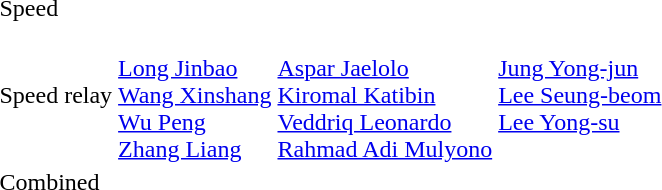<table>
<tr>
<td>Speed<br></td>
<td></td>
<td></td>
<td></td>
</tr>
<tr>
<td>Speed relay<br></td>
<td><br><a href='#'>Long Jinbao</a><br><a href='#'>Wang Xinshang</a><br><a href='#'>Wu Peng</a><br><a href='#'>Zhang Liang</a></td>
<td><br><a href='#'>Aspar Jaelolo</a><br><a href='#'>Kiromal Katibin</a><br><a href='#'>Veddriq Leonardo</a><br><a href='#'>Rahmad Adi Mulyono</a></td>
<td valign=top><br><a href='#'>Jung Yong-jun</a><br><a href='#'>Lee Seung-beom</a><br><a href='#'>Lee Yong-su</a></td>
</tr>
<tr>
<td>Combined<br></td>
<td></td>
<td></td>
<td></td>
</tr>
</table>
